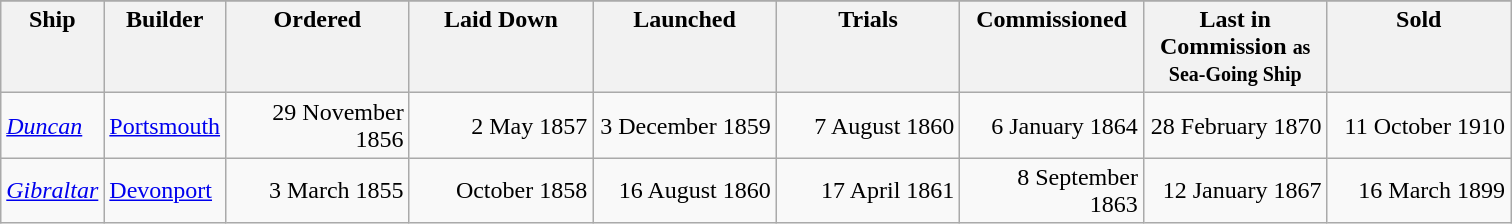<table class="wikitable">
<tr>
</tr>
<tr valign="top">
<th>Ship</th>
<th>Builder</th>
<th width="115">Ordered</th>
<th width="115">Laid Down</th>
<th width="115">Launched</th>
<th width="115">Trials</th>
<th width="115">Commissioned</th>
<th width="115">Last in Commission <small>as Sea-Going Ship</small></th>
<th width="115">Sold</th>
</tr>
<tr>
<td><a href='#'><em>Duncan</em></a></td>
<td align="left"><a href='#'>Portsmouth</a></td>
<td align="right">29 November 1856</td>
<td align="right">2 May 1857</td>
<td align="right">3 December 1859</td>
<td align="right">7 August 1860</td>
<td align="right">6 January 1864</td>
<td align="right">28 February 1870</td>
<td align="right">11 October 1910</td>
</tr>
<tr>
<td><a href='#'><em>Gibraltar</em></a></td>
<td align="left"><a href='#'>Devonport</a></td>
<td align="right">3 March 1855</td>
<td align="right">October 1858</td>
<td align="right">16 August 1860</td>
<td align="right">17 April 1861</td>
<td align="right">8 September 1863</td>
<td align="right">12 January 1867</td>
<td align="right">16 March 1899</td>
</tr>
</table>
